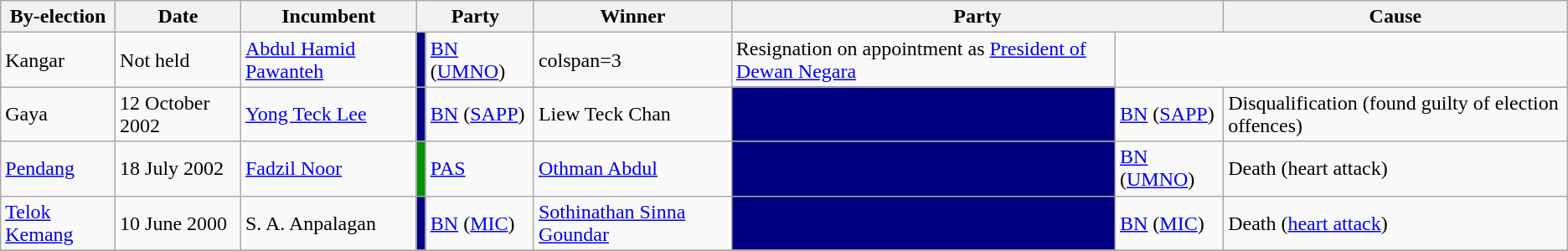<table class="wikitable">
<tr>
<th>By-election</th>
<th>Date</th>
<th>Incumbent</th>
<th colspan=2>Party</th>
<th>Winner</th>
<th colspan=2>Party</th>
<th>Cause</th>
</tr>
<tr>
<td>Kangar</td>
<td>Not held</td>
<td><a href='#'>Abdul Hamid Pawanteh</a></td>
<td bgcolor=#000080></td>
<td><a href='#'>BN</a> (<a href='#'>UMNO</a>)</td>
<td>colspan=3 </td>
<td>Resignation on appointment as <a href='#'>President of Dewan Negara</a></td>
</tr>
<tr>
<td>Gaya</td>
<td>12 October 2002</td>
<td><a href='#'>Yong Teck Lee</a></td>
<td bgcolor=#000080></td>
<td><a href='#'>BN</a> (<a href='#'>SAPP</a>)</td>
<td>Liew Teck Chan</td>
<td bgcolor=#000080></td>
<td><a href='#'>BN</a> (<a href='#'>SAPP</a>)</td>
<td>Disqualification (found guilty of election offences)</td>
</tr>
<tr>
<td><a href='#'>Pendang</a></td>
<td>18 July 2002</td>
<td><a href='#'>Fadzil Noor</a></td>
<td bgcolor=#009000></td>
<td><a href='#'>PAS</a></td>
<td><a href='#'>Othman Abdul</a></td>
<td bgcolor=#000080></td>
<td><a href='#'>BN</a> (<a href='#'>UMNO</a>)</td>
<td>Death (heart attack)</td>
</tr>
<tr>
<td><a href='#'>Telok Kemang</a></td>
<td>10 June 2000</td>
<td>S. A. Anpalagan</td>
<td bgcolor=#000080></td>
<td><a href='#'>BN</a> (<a href='#'>MIC</a>)</td>
<td><a href='#'>Sothinathan Sinna Goundar</a></td>
<td bgcolor=#000080></td>
<td><a href='#'>BN</a> (<a href='#'>MIC</a>)</td>
<td>Death (<a href='#'>heart attack</a>)</td>
</tr>
<tr>
</tr>
</table>
